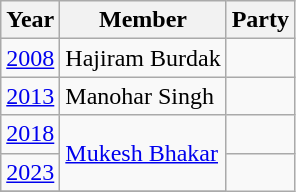<table class="wikitable sortable">
<tr>
<th>Year</th>
<th>Member</th>
<th colspan="2">Party</th>
</tr>
<tr>
<td><a href='#'>2008</a></td>
<td>Hajiram Burdak</td>
<td></td>
</tr>
<tr>
<td><a href='#'>2013</a></td>
<td>Manohar Singh</td>
<td></td>
</tr>
<tr>
<td><a href='#'>2018</a></td>
<td rowspan=2><a href='#'>Mukesh Bhakar</a></td>
<td></td>
</tr>
<tr>
<td><a href='#'>2023</a></td>
</tr>
<tr>
</tr>
</table>
